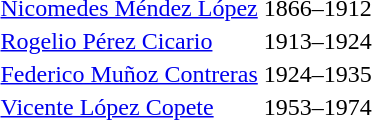<table>
<tr>
<td><a href='#'>Nicomedes Méndez López</a></td>
<td>1866–1912</td>
</tr>
<tr>
<td><a href='#'>Rogelio Pérez Cicario</a></td>
<td>1913–1924</td>
</tr>
<tr>
<td><a href='#'>Federico Muñoz Contreras</a></td>
<td>1924–1935</td>
</tr>
<tr>
<td><a href='#'>Vicente López Copete</a></td>
<td>1953–1974</td>
</tr>
<tr>
</tr>
</table>
